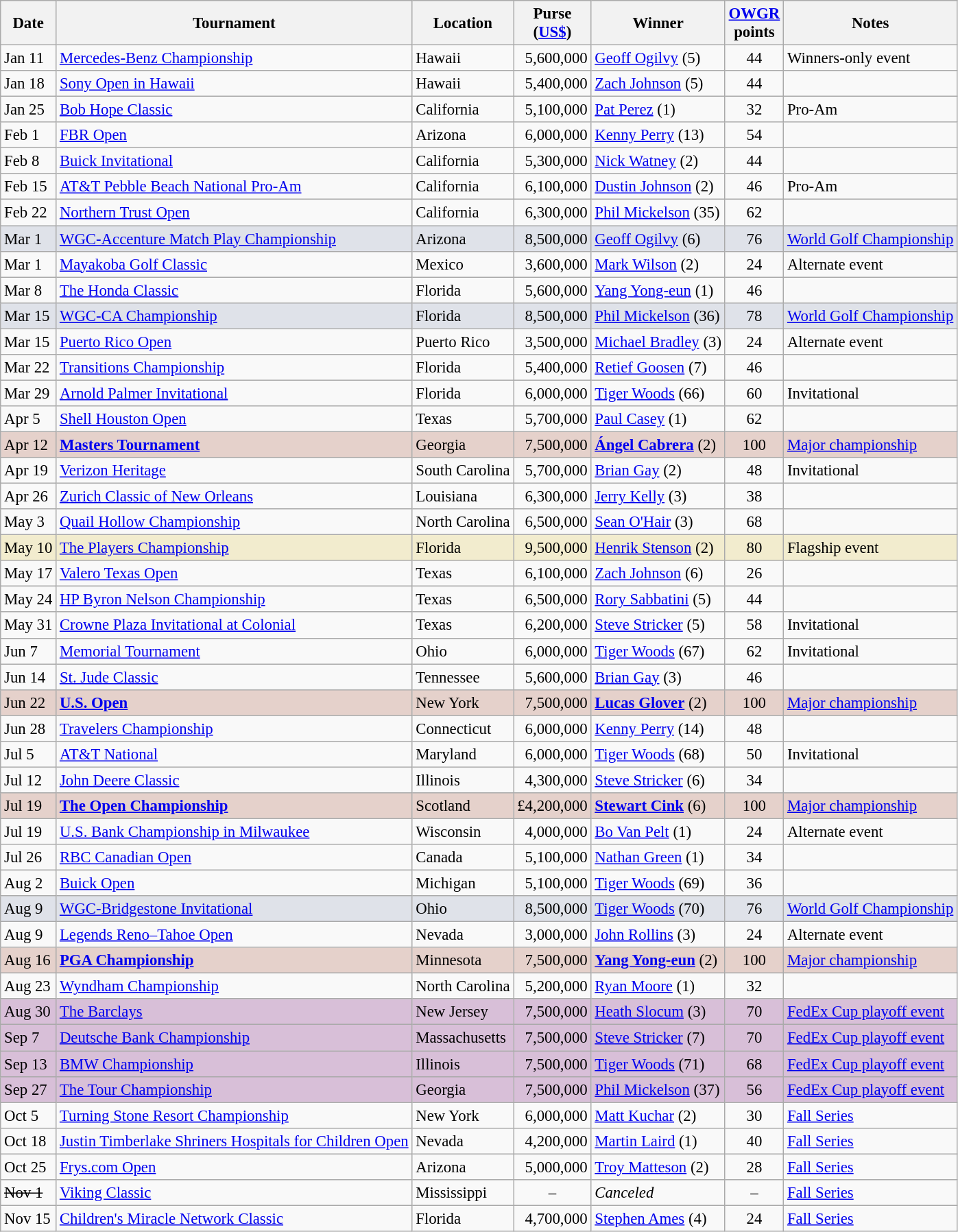<table class="wikitable" style="font-size:95%">
<tr>
<th>Date</th>
<th>Tournament</th>
<th>Location</th>
<th>Purse<br>(<a href='#'>US$</a>)</th>
<th>Winner</th>
<th><a href='#'>OWGR</a><br>points</th>
<th>Notes</th>
</tr>
<tr>
<td>Jan 11</td>
<td><a href='#'>Mercedes-Benz Championship</a></td>
<td>Hawaii</td>
<td align=right>5,600,000</td>
<td> <a href='#'>Geoff Ogilvy</a> (5)</td>
<td align=center>44</td>
<td>Winners-only event</td>
</tr>
<tr>
<td>Jan 18</td>
<td><a href='#'>Sony Open in Hawaii</a></td>
<td>Hawaii</td>
<td align=right>5,400,000</td>
<td> <a href='#'>Zach Johnson</a> (5)</td>
<td align=center>44</td>
<td></td>
</tr>
<tr>
<td>Jan 25</td>
<td><a href='#'>Bob Hope Classic</a></td>
<td>California</td>
<td align=right>5,100,000</td>
<td> <a href='#'>Pat Perez</a> (1)</td>
<td align=center>32</td>
<td>Pro-Am</td>
</tr>
<tr>
<td>Feb 1</td>
<td><a href='#'>FBR Open</a></td>
<td>Arizona</td>
<td align=right>6,000,000</td>
<td> <a href='#'>Kenny Perry</a> (13)</td>
<td align=center>54</td>
<td></td>
</tr>
<tr>
<td>Feb 8</td>
<td><a href='#'>Buick Invitational</a></td>
<td>California</td>
<td align=right>5,300,000</td>
<td> <a href='#'>Nick Watney</a> (2)</td>
<td align=center>44</td>
<td></td>
</tr>
<tr>
<td>Feb 15</td>
<td><a href='#'>AT&T Pebble Beach National Pro-Am</a></td>
<td>California</td>
<td align=right>6,100,000</td>
<td> <a href='#'>Dustin Johnson</a> (2)</td>
<td align=center>46</td>
<td>Pro-Am</td>
</tr>
<tr>
<td>Feb 22</td>
<td><a href='#'>Northern Trust Open</a></td>
<td>California</td>
<td align=right>6,300,000</td>
<td> <a href='#'>Phil Mickelson</a> (35)</td>
<td align=center>62</td>
<td></td>
</tr>
<tr style="background:#dfe2e9;">
<td>Mar 1</td>
<td><a href='#'>WGC-Accenture Match Play Championship</a></td>
<td>Arizona</td>
<td align=right>8,500,000</td>
<td> <a href='#'>Geoff Ogilvy</a> (6)</td>
<td align=center>76</td>
<td><a href='#'>World Golf Championship</a></td>
</tr>
<tr>
<td>Mar 1</td>
<td><a href='#'>Mayakoba Golf Classic</a></td>
<td>Mexico</td>
<td align=right>3,600,000</td>
<td> <a href='#'>Mark Wilson</a> (2)</td>
<td align=center>24</td>
<td>Alternate event</td>
</tr>
<tr>
<td>Mar 8</td>
<td><a href='#'>The Honda Classic</a></td>
<td>Florida</td>
<td align=right>5,600,000</td>
<td> <a href='#'>Yang Yong-eun</a> (1)</td>
<td align=center>46</td>
<td></td>
</tr>
<tr style="background:#dfe2e9;">
<td>Mar 15</td>
<td><a href='#'>WGC-CA Championship</a></td>
<td>Florida</td>
<td align=right>8,500,000</td>
<td> <a href='#'>Phil Mickelson</a> (36)</td>
<td align=center>78</td>
<td><a href='#'>World Golf Championship</a></td>
</tr>
<tr>
<td>Mar 15</td>
<td><a href='#'>Puerto Rico Open</a></td>
<td>Puerto Rico</td>
<td align=right>3,500,000</td>
<td> <a href='#'>Michael Bradley</a> (3)</td>
<td align=center>24</td>
<td>Alternate event</td>
</tr>
<tr>
<td>Mar 22</td>
<td><a href='#'>Transitions Championship</a></td>
<td>Florida</td>
<td align=right>5,400,000</td>
<td> <a href='#'>Retief Goosen</a> (7)</td>
<td align=center>46</td>
<td></td>
</tr>
<tr>
<td>Mar 29</td>
<td><a href='#'>Arnold Palmer Invitational</a></td>
<td>Florida</td>
<td align=right>6,000,000</td>
<td> <a href='#'>Tiger Woods</a> (66)</td>
<td align=center>60</td>
<td>Invitational</td>
</tr>
<tr>
<td>Apr 5</td>
<td><a href='#'>Shell Houston Open</a></td>
<td>Texas</td>
<td align=right>5,700,000</td>
<td> <a href='#'>Paul Casey</a> (1)</td>
<td align=center>62</td>
<td></td>
</tr>
<tr style="background:#e5d1cb;">
<td>Apr 12</td>
<td><strong><a href='#'>Masters Tournament</a></strong></td>
<td>Georgia</td>
<td align=right>7,500,000</td>
<td> <strong><a href='#'>Ángel Cabrera</a></strong> (2)</td>
<td align=center>100</td>
<td><a href='#'>Major championship</a></td>
</tr>
<tr>
<td>Apr 19</td>
<td><a href='#'>Verizon Heritage</a></td>
<td>South Carolina</td>
<td align=right>5,700,000</td>
<td> <a href='#'>Brian Gay</a> (2)</td>
<td align=center>48</td>
<td>Invitational</td>
</tr>
<tr>
<td>Apr 26</td>
<td><a href='#'>Zurich Classic of New Orleans</a></td>
<td>Louisiana</td>
<td align=right>6,300,000</td>
<td> <a href='#'>Jerry Kelly</a> (3)</td>
<td align=center>38</td>
<td></td>
</tr>
<tr>
<td>May 3</td>
<td><a href='#'>Quail Hollow Championship</a></td>
<td>North Carolina</td>
<td align=right>6,500,000</td>
<td> <a href='#'>Sean O'Hair</a> (3)</td>
<td align=center>68</td>
<td></td>
</tr>
<tr style="background:#f2ecce;">
<td>May 10</td>
<td><a href='#'>The Players Championship</a></td>
<td>Florida</td>
<td align=right>9,500,000</td>
<td> <a href='#'>Henrik Stenson</a> (2)</td>
<td align=center>80</td>
<td>Flagship event</td>
</tr>
<tr>
<td>May 17</td>
<td><a href='#'>Valero Texas Open</a></td>
<td>Texas</td>
<td align=right>6,100,000</td>
<td> <a href='#'>Zach Johnson</a> (6)</td>
<td align=center>26</td>
<td></td>
</tr>
<tr>
<td>May 24</td>
<td><a href='#'>HP Byron Nelson Championship</a></td>
<td>Texas</td>
<td align=right>6,500,000</td>
<td> <a href='#'>Rory Sabbatini</a> (5)</td>
<td align=center>44</td>
<td></td>
</tr>
<tr>
<td>May 31</td>
<td><a href='#'>Crowne Plaza Invitational at Colonial</a></td>
<td>Texas</td>
<td align=right>6,200,000</td>
<td> <a href='#'>Steve Stricker</a> (5)</td>
<td align=center>58</td>
<td>Invitational</td>
</tr>
<tr>
<td>Jun 7</td>
<td><a href='#'>Memorial Tournament</a></td>
<td>Ohio</td>
<td align=right>6,000,000</td>
<td> <a href='#'>Tiger Woods</a> (67)</td>
<td align=center>62</td>
<td>Invitational</td>
</tr>
<tr>
<td>Jun 14</td>
<td><a href='#'>St. Jude Classic</a></td>
<td>Tennessee</td>
<td align=right>5,600,000</td>
<td> <a href='#'>Brian Gay</a> (3)</td>
<td align=center>46</td>
<td></td>
</tr>
<tr style="background:#e5d1cb;">
<td>Jun 22</td>
<td><strong><a href='#'>U.S. Open</a></strong></td>
<td>New York</td>
<td align=right>7,500,000</td>
<td> <strong><a href='#'>Lucas Glover</a></strong> (2)</td>
<td align=center>100</td>
<td><a href='#'>Major championship</a></td>
</tr>
<tr>
<td>Jun 28</td>
<td><a href='#'>Travelers Championship</a></td>
<td>Connecticut</td>
<td align=right>6,000,000</td>
<td> <a href='#'>Kenny Perry</a> (14)</td>
<td align=center>48</td>
<td></td>
</tr>
<tr>
<td>Jul 5</td>
<td><a href='#'>AT&T National</a></td>
<td>Maryland</td>
<td align=right>6,000,000</td>
<td> <a href='#'>Tiger Woods</a> (68)</td>
<td align=center>50</td>
<td>Invitational</td>
</tr>
<tr>
<td>Jul 12</td>
<td><a href='#'>John Deere Classic</a></td>
<td>Illinois</td>
<td align=right>4,300,000</td>
<td> <a href='#'>Steve Stricker</a> (6)</td>
<td align=center>34</td>
<td></td>
</tr>
<tr style="background:#e5d1cb;">
<td>Jul 19</td>
<td><strong><a href='#'>The Open Championship</a></strong></td>
<td>Scotland</td>
<td align=right>£4,200,000</td>
<td> <strong><a href='#'>Stewart Cink</a></strong> (6)</td>
<td align=center>100</td>
<td><a href='#'>Major championship</a></td>
</tr>
<tr>
<td>Jul 19</td>
<td><a href='#'>U.S. Bank Championship in Milwaukee</a></td>
<td>Wisconsin</td>
<td align=right>4,000,000</td>
<td> <a href='#'>Bo Van Pelt</a> (1)</td>
<td align=center>24</td>
<td>Alternate event</td>
</tr>
<tr>
<td>Jul 26</td>
<td><a href='#'>RBC Canadian Open</a></td>
<td>Canada</td>
<td align=right>5,100,000</td>
<td> <a href='#'>Nathan Green</a> (1)</td>
<td align=center>34</td>
<td></td>
</tr>
<tr>
<td>Aug 2</td>
<td><a href='#'>Buick Open</a></td>
<td>Michigan</td>
<td align=right>5,100,000</td>
<td> <a href='#'>Tiger Woods</a> (69)</td>
<td align=center>36</td>
<td></td>
</tr>
<tr style="background:#dfe2e9;">
<td>Aug 9</td>
<td><a href='#'>WGC-Bridgestone Invitational</a></td>
<td>Ohio</td>
<td align=right>8,500,000</td>
<td> <a href='#'>Tiger Woods</a> (70)</td>
<td align=center>76</td>
<td><a href='#'>World Golf Championship</a></td>
</tr>
<tr>
<td>Aug 9</td>
<td><a href='#'>Legends Reno–Tahoe Open</a></td>
<td>Nevada</td>
<td align=right>3,000,000</td>
<td> <a href='#'>John Rollins</a> (3)</td>
<td align=center>24</td>
<td>Alternate event</td>
</tr>
<tr style="background:#e5d1cb;">
<td>Aug 16</td>
<td><strong><a href='#'>PGA Championship</a></strong></td>
<td>Minnesota</td>
<td align=right>7,500,000</td>
<td> <strong><a href='#'>Yang Yong-eun</a></strong> (2)</td>
<td align=center>100</td>
<td><a href='#'>Major championship</a></td>
</tr>
<tr>
<td>Aug 23</td>
<td><a href='#'>Wyndham Championship</a></td>
<td>North Carolina</td>
<td align=right>5,200,000</td>
<td> <a href='#'>Ryan Moore</a> (1)</td>
<td align=center>32</td>
<td></td>
</tr>
<tr style="background:thistle;">
<td>Aug 30</td>
<td><a href='#'>The Barclays</a></td>
<td>New Jersey</td>
<td align=right>7,500,000</td>
<td> <a href='#'>Heath Slocum</a> (3)</td>
<td align=center>70</td>
<td><a href='#'>FedEx Cup playoff event</a></td>
</tr>
<tr style="background:thistle;">
<td>Sep 7</td>
<td><a href='#'>Deutsche Bank Championship</a></td>
<td>Massachusetts</td>
<td align=right>7,500,000</td>
<td> <a href='#'>Steve Stricker</a> (7)</td>
<td align=center>70</td>
<td><a href='#'>FedEx Cup playoff event</a></td>
</tr>
<tr style="background:thistle;">
<td>Sep 13</td>
<td><a href='#'>BMW Championship</a></td>
<td>Illinois</td>
<td align=right>7,500,000</td>
<td> <a href='#'>Tiger Woods</a> (71)</td>
<td align=center>68</td>
<td><a href='#'>FedEx Cup playoff event</a></td>
</tr>
<tr style="background:thistle;">
<td>Sep 27</td>
<td><a href='#'>The Tour Championship</a></td>
<td>Georgia</td>
<td align=right>7,500,000</td>
<td> <a href='#'>Phil Mickelson</a> (37)</td>
<td align=center>56</td>
<td><a href='#'>FedEx Cup playoff event</a></td>
</tr>
<tr>
<td>Oct 5</td>
<td><a href='#'>Turning Stone Resort Championship</a></td>
<td>New York</td>
<td align=right>6,000,000</td>
<td> <a href='#'>Matt Kuchar</a> (2)</td>
<td align=center>30</td>
<td><a href='#'>Fall Series</a></td>
</tr>
<tr>
<td>Oct 18</td>
<td><a href='#'>Justin Timberlake Shriners Hospitals for Children Open</a></td>
<td>Nevada</td>
<td align=right>4,200,000</td>
<td> <a href='#'>Martin Laird</a> (1)</td>
<td align=center>40</td>
<td><a href='#'>Fall Series</a></td>
</tr>
<tr>
<td>Oct 25</td>
<td><a href='#'>Frys.com Open</a></td>
<td>Arizona</td>
<td align=right>5,000,000</td>
<td> <a href='#'>Troy Matteson</a> (2)</td>
<td align=center>28</td>
<td><a href='#'>Fall Series</a></td>
</tr>
<tr>
<td><s>Nov 1</s></td>
<td><a href='#'>Viking Classic</a></td>
<td>Mississippi</td>
<td align=center>–</td>
<td><em>Canceled</em></td>
<td align=center>–</td>
<td><a href='#'>Fall Series</a></td>
</tr>
<tr>
<td>Nov 15</td>
<td><a href='#'>Children's Miracle Network Classic</a></td>
<td>Florida</td>
<td align=right>4,700,000</td>
<td> <a href='#'>Stephen Ames</a> (4)</td>
<td align=center>24</td>
<td><a href='#'>Fall Series</a></td>
</tr>
</table>
